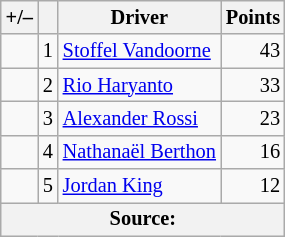<table class="wikitable" style="font-size:85%">
<tr>
<th scope="col">+/–</th>
<th scope="col"></th>
<th scope="col">Driver</th>
<th scope="col">Points</th>
</tr>
<tr>
<td align="left"></td>
<td scope="row">1</td>
<td> <a href='#'>Stoffel Vandoorne</a></td>
<td align="right">43</td>
</tr>
<tr>
<td align="left"></td>
<td scope="row">2</td>
<td> <a href='#'>Rio Haryanto</a></td>
<td align="right">33</td>
</tr>
<tr>
<td align="left"></td>
<td scope="row">3</td>
<td> <a href='#'>Alexander Rossi</a></td>
<td align="right">23</td>
</tr>
<tr>
<td align="left"></td>
<td scope="row">4</td>
<td> <a href='#'>Nathanaël Berthon</a></td>
<td align="right">16</td>
</tr>
<tr>
<td align="left"></td>
<td scope="row">5</td>
<td> <a href='#'>Jordan King</a></td>
<td align="right">12</td>
</tr>
<tr>
<th colspan="4">Source:</th>
</tr>
</table>
